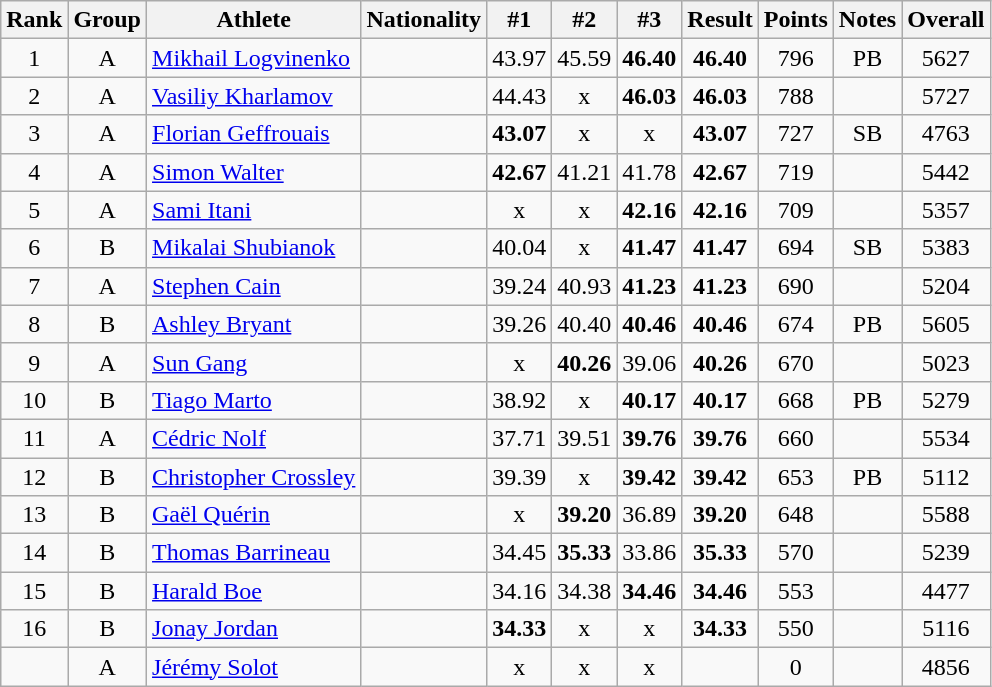<table class="wikitable sortable" style="text-align:center">
<tr>
<th>Rank</th>
<th>Group</th>
<th>Athlete</th>
<th>Nationality</th>
<th>#1</th>
<th>#2</th>
<th>#3</th>
<th>Result</th>
<th>Points</th>
<th>Notes</th>
<th>Overall</th>
</tr>
<tr>
<td>1</td>
<td>A</td>
<td align=left><a href='#'>Mikhail Logvinenko</a></td>
<td align=left></td>
<td>43.97</td>
<td>45.59</td>
<td><strong>46.40</strong></td>
<td><strong>46.40</strong></td>
<td>796</td>
<td>PB</td>
<td>5627</td>
</tr>
<tr>
<td>2</td>
<td>A</td>
<td align=left><a href='#'>Vasiliy Kharlamov</a></td>
<td align=left></td>
<td>44.43</td>
<td>x</td>
<td><strong>46.03</strong></td>
<td><strong>46.03</strong></td>
<td>788</td>
<td></td>
<td>5727</td>
</tr>
<tr>
<td>3</td>
<td>A</td>
<td align=left><a href='#'>Florian Geffrouais</a></td>
<td align=left></td>
<td><strong>43.07</strong></td>
<td>x</td>
<td>x</td>
<td><strong>43.07</strong></td>
<td>727</td>
<td>SB</td>
<td>4763</td>
</tr>
<tr>
<td>4</td>
<td>A</td>
<td align=left><a href='#'>Simon Walter</a></td>
<td align=left></td>
<td><strong>42.67</strong></td>
<td>41.21</td>
<td>41.78</td>
<td><strong>42.67</strong></td>
<td>719</td>
<td></td>
<td>5442</td>
</tr>
<tr>
<td>5</td>
<td>A</td>
<td align=left><a href='#'>Sami Itani</a></td>
<td align=left></td>
<td>x</td>
<td>x</td>
<td><strong>42.16</strong></td>
<td><strong>42.16</strong></td>
<td>709</td>
<td></td>
<td>5357</td>
</tr>
<tr>
<td>6</td>
<td>B</td>
<td align=left><a href='#'>Mikalai Shubianok</a></td>
<td align=left></td>
<td>40.04</td>
<td>x</td>
<td><strong>41.47</strong></td>
<td><strong>41.47</strong></td>
<td>694</td>
<td>SB</td>
<td>5383</td>
</tr>
<tr>
<td>7</td>
<td>A</td>
<td align=left><a href='#'>Stephen Cain</a></td>
<td align=left></td>
<td>39.24</td>
<td>40.93</td>
<td><strong>41.23</strong></td>
<td><strong>41.23</strong></td>
<td>690</td>
<td></td>
<td>5204</td>
</tr>
<tr>
<td>8</td>
<td>B</td>
<td align=left><a href='#'>Ashley Bryant</a></td>
<td align=left></td>
<td>39.26</td>
<td>40.40</td>
<td><strong>40.46</strong></td>
<td><strong>40.46</strong></td>
<td>674</td>
<td>PB</td>
<td>5605</td>
</tr>
<tr>
<td>9</td>
<td>A</td>
<td align=left><a href='#'>Sun Gang</a></td>
<td align=left></td>
<td>x</td>
<td><strong>40.26</strong></td>
<td>39.06</td>
<td><strong>40.26</strong></td>
<td>670</td>
<td></td>
<td>5023</td>
</tr>
<tr>
<td>10</td>
<td>B</td>
<td align=left><a href='#'>Tiago Marto</a></td>
<td align=left></td>
<td>38.92</td>
<td>x</td>
<td><strong>40.17</strong></td>
<td><strong>40.17</strong></td>
<td>668</td>
<td>PB</td>
<td>5279</td>
</tr>
<tr>
<td>11</td>
<td>A</td>
<td align=left><a href='#'>Cédric Nolf</a></td>
<td align=left></td>
<td>37.71</td>
<td>39.51</td>
<td><strong>39.76</strong></td>
<td><strong>39.76</strong></td>
<td>660</td>
<td></td>
<td>5534</td>
</tr>
<tr>
<td>12</td>
<td>B</td>
<td align=left><a href='#'>Christopher Crossley</a></td>
<td align=left></td>
<td>39.39</td>
<td>x</td>
<td><strong>39.42</strong></td>
<td><strong>39.42</strong></td>
<td>653</td>
<td>PB</td>
<td>5112</td>
</tr>
<tr>
<td>13</td>
<td>B</td>
<td align=left><a href='#'>Gaël Quérin</a></td>
<td align=left></td>
<td>x</td>
<td><strong>39.20</strong></td>
<td>36.89</td>
<td><strong>39.20</strong></td>
<td>648</td>
<td></td>
<td>5588</td>
</tr>
<tr>
<td>14</td>
<td>B</td>
<td align=left><a href='#'>Thomas Barrineau</a></td>
<td align=left></td>
<td>34.45</td>
<td><strong>35.33</strong></td>
<td>33.86</td>
<td><strong>35.33</strong></td>
<td>570</td>
<td></td>
<td>5239</td>
</tr>
<tr>
<td>15</td>
<td>B</td>
<td align=left><a href='#'>Harald Boe</a></td>
<td align=left></td>
<td>34.16</td>
<td>34.38</td>
<td><strong>34.46</strong></td>
<td><strong>34.46</strong></td>
<td>553</td>
<td></td>
<td>4477</td>
</tr>
<tr>
<td>16</td>
<td>B</td>
<td align=left><a href='#'>Jonay Jordan</a></td>
<td align=left></td>
<td><strong>34.33</strong></td>
<td>x</td>
<td>x</td>
<td><strong>34.33</strong></td>
<td>550</td>
<td></td>
<td>5116</td>
</tr>
<tr>
<td></td>
<td>A</td>
<td align=left><a href='#'>Jérémy Solot</a></td>
<td align=left></td>
<td>x</td>
<td>x</td>
<td>x</td>
<td><strong></strong></td>
<td>0</td>
<td></td>
<td>4856</td>
</tr>
</table>
